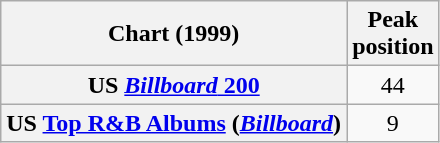<table class="wikitable sortable plainrowheaders" style="text-align:center">
<tr>
<th scope="col">Chart (1999)</th>
<th scope="col">Peak<br>position</th>
</tr>
<tr>
<th scope="row">US <a href='#'><em>Billboard</em> 200</a></th>
<td>44</td>
</tr>
<tr>
<th scope="row">US <a href='#'>Top R&B Albums</a> (<em><a href='#'>Billboard</a></em>)</th>
<td>9</td>
</tr>
</table>
